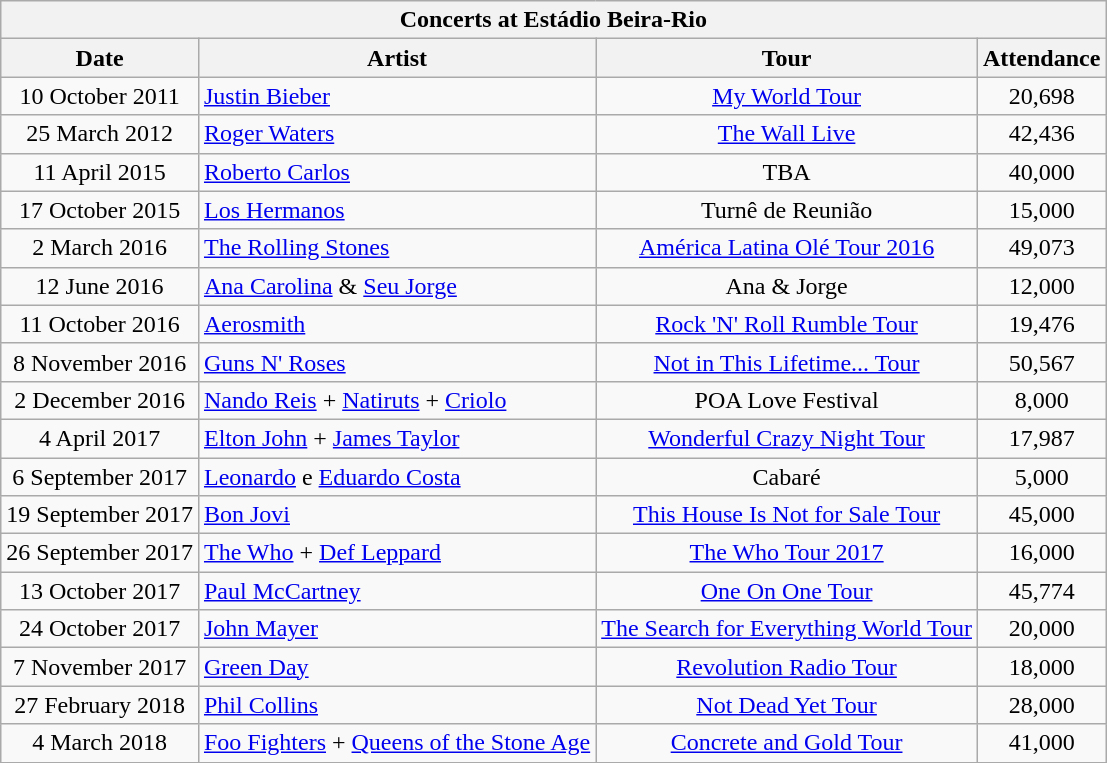<table class="wikitable" style="text-align:center;">
<tr>
<th colspan=4>Concerts at Estádio Beira-Rio</th>
</tr>
<tr>
<th>Date</th>
<th>Artist</th>
<th>Tour</th>
<th>Attendance</th>
</tr>
<tr>
<td>10 October 2011</td>
<td align=left><a href='#'>Justin Bieber</a></td>
<td><a href='#'>My World Tour</a></td>
<td>20,698</td>
</tr>
<tr>
<td>25 March 2012</td>
<td align=left><a href='#'>Roger Waters</a></td>
<td><a href='#'>The Wall Live</a></td>
<td>42,436</td>
</tr>
<tr>
<td>11 April 2015</td>
<td align=left><a href='#'>Roberto Carlos</a></td>
<td>TBA</td>
<td>40,000</td>
</tr>
<tr>
<td>17 October 2015</td>
<td align=left><a href='#'>Los Hermanos</a></td>
<td>Turnê de Reunião</td>
<td>15,000</td>
</tr>
<tr>
<td>2 March 2016</td>
<td align=left><a href='#'>The Rolling Stones</a></td>
<td><a href='#'>América Latina Olé Tour 2016</a></td>
<td>49,073</td>
</tr>
<tr>
<td>12 June 2016</td>
<td align=left><a href='#'>Ana Carolina</a> & <a href='#'>Seu Jorge</a></td>
<td>Ana & Jorge</td>
<td>12,000</td>
</tr>
<tr>
<td>11 October 2016</td>
<td align=left><a href='#'>Aerosmith</a></td>
<td><a href='#'>Rock 'N' Roll Rumble Tour</a></td>
<td>19,476</td>
</tr>
<tr>
<td>8 November 2016</td>
<td align=left><a href='#'>Guns N' Roses</a></td>
<td><a href='#'>Not in This Lifetime... Tour</a></td>
<td>50,567</td>
</tr>
<tr>
<td>2 December 2016</td>
<td align=left><a href='#'>Nando Reis</a> + <a href='#'>Natiruts</a> + <a href='#'>Criolo</a></td>
<td>POA Love Festival</td>
<td>8,000</td>
</tr>
<tr>
<td>4 April 2017</td>
<td align=left><a href='#'>Elton John</a> + <a href='#'>James Taylor</a></td>
<td><a href='#'>Wonderful Crazy Night Tour</a></td>
<td>17,987</td>
</tr>
<tr>
<td>6 September 2017</td>
<td align=left><a href='#'>Leonardo</a> e <a href='#'>Eduardo Costa</a></td>
<td>Cabaré</td>
<td>5,000</td>
</tr>
<tr>
<td>19 September 2017</td>
<td align=left><a href='#'>Bon Jovi</a></td>
<td><a href='#'>This House Is Not for Sale Tour</a></td>
<td>45,000</td>
</tr>
<tr>
<td>26 September 2017</td>
<td align=left><a href='#'>The Who</a> + <a href='#'>Def Leppard</a></td>
<td><a href='#'>The Who Tour 2017</a></td>
<td>16,000</td>
</tr>
<tr>
<td>13 October 2017</td>
<td align=left><a href='#'>Paul McCartney</a></td>
<td><a href='#'>One On One Tour</a></td>
<td>45,774</td>
</tr>
<tr>
<td>24 October 2017</td>
<td align=left><a href='#'>John Mayer</a></td>
<td><a href='#'>The Search for Everything World Tour</a></td>
<td>20,000</td>
</tr>
<tr>
<td>7 November 2017</td>
<td align=left><a href='#'>Green Day</a></td>
<td><a href='#'>Revolution Radio Tour</a></td>
<td>18,000</td>
</tr>
<tr>
<td>27 February 2018</td>
<td align=left><a href='#'>Phil Collins</a></td>
<td><a href='#'>Not Dead Yet Tour</a></td>
<td>28,000</td>
</tr>
<tr>
<td>4 March 2018</td>
<td><a href='#'>Foo Fighters</a> + <a href='#'>Queens of the Stone Age</a></td>
<td><a href='#'>Concrete and Gold Tour</a></td>
<td>41,000</td>
</tr>
<tr>
</tr>
</table>
